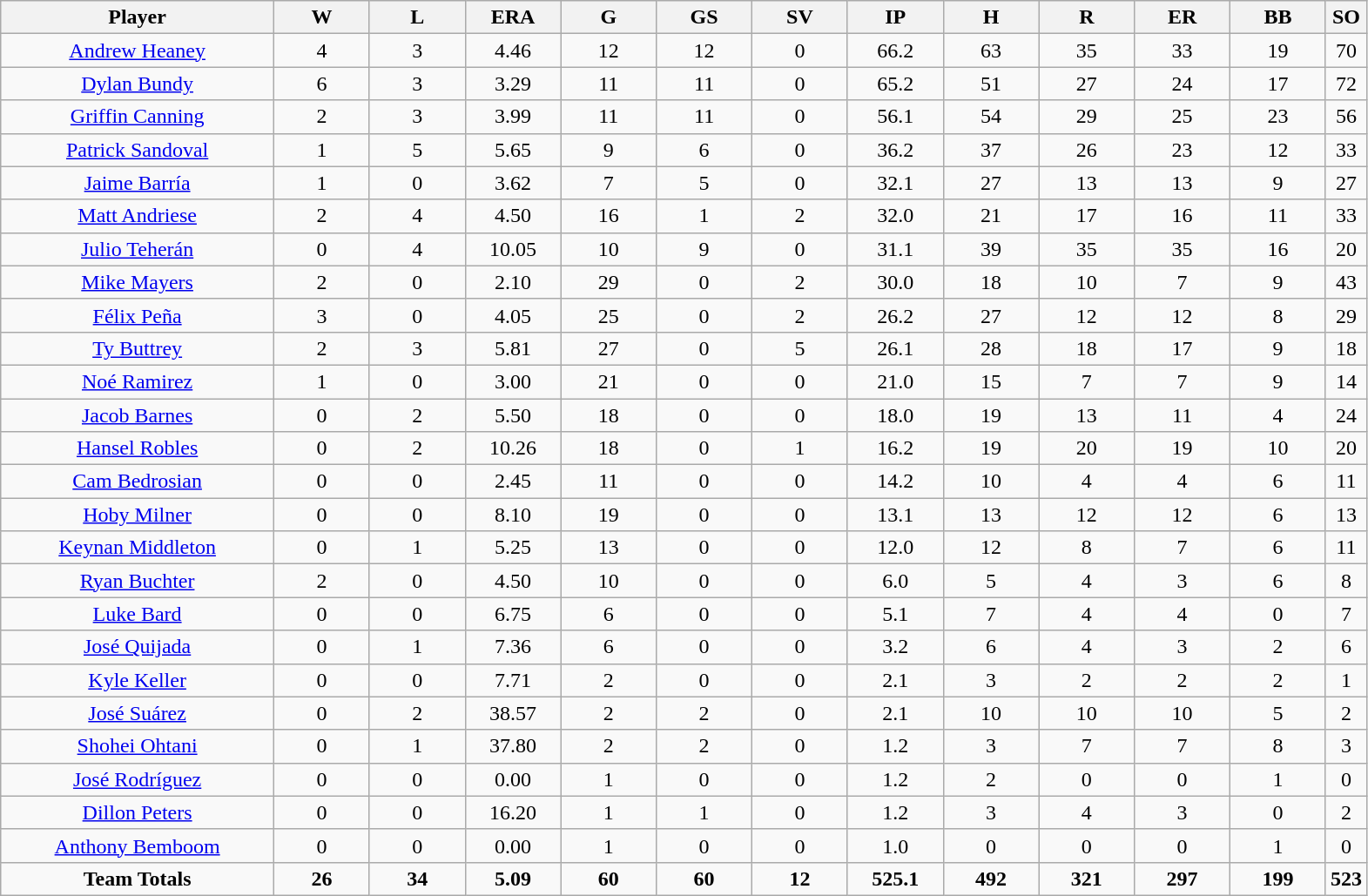<table class=wikitable style="text-align:center">
<tr>
<th bgcolor=#DDDDFF; width="20%">Player</th>
<th bgcolor=#DDDDFF; width="7%">W</th>
<th bgcolor=#DDDDFF; width="7%">L</th>
<th bgcolor=#DDDDFF; width="7%">ERA</th>
<th bgcolor=#DDDDFF; width="7%">G</th>
<th bgcolor=#DDDDFF; width="7%">GS</th>
<th bgcolor=#DDDDFF; width="7%">SV</th>
<th bgcolor=#DDDDFF; width="7%">IP</th>
<th bgcolor=#DDDDFF; width="7%">H</th>
<th bgcolor=#DDDDFF; width="7%">R</th>
<th bgcolor=#DDDDFF; width="7%">ER</th>
<th bgcolor=#DDDDFF; width="7%">BB</th>
<th bgcolor=#DDDDFF; width="7%">SO</th>
</tr>
<tr>
<td><a href='#'>Andrew Heaney</a></td>
<td>4</td>
<td>3</td>
<td>4.46</td>
<td>12</td>
<td>12</td>
<td>0</td>
<td>66.2</td>
<td>63</td>
<td>35</td>
<td>33</td>
<td>19</td>
<td>70</td>
</tr>
<tr>
<td><a href='#'>Dylan Bundy</a></td>
<td>6</td>
<td>3</td>
<td>3.29</td>
<td>11</td>
<td>11</td>
<td>0</td>
<td>65.2</td>
<td>51</td>
<td>27</td>
<td>24</td>
<td>17</td>
<td>72</td>
</tr>
<tr>
<td><a href='#'>Griffin Canning</a></td>
<td>2</td>
<td>3</td>
<td>3.99</td>
<td>11</td>
<td>11</td>
<td>0</td>
<td>56.1</td>
<td>54</td>
<td>29</td>
<td>25</td>
<td>23</td>
<td>56</td>
</tr>
<tr>
<td><a href='#'>Patrick Sandoval</a></td>
<td>1</td>
<td>5</td>
<td>5.65</td>
<td>9</td>
<td>6</td>
<td>0</td>
<td>36.2</td>
<td>37</td>
<td>26</td>
<td>23</td>
<td>12</td>
<td>33</td>
</tr>
<tr>
<td><a href='#'>Jaime Barría</a></td>
<td>1</td>
<td>0</td>
<td>3.62</td>
<td>7</td>
<td>5</td>
<td>0</td>
<td>32.1</td>
<td>27</td>
<td>13</td>
<td>13</td>
<td>9</td>
<td>27</td>
</tr>
<tr>
<td><a href='#'>Matt Andriese</a></td>
<td>2</td>
<td>4</td>
<td>4.50</td>
<td>16</td>
<td>1</td>
<td>2</td>
<td>32.0</td>
<td>21</td>
<td>17</td>
<td>16</td>
<td>11</td>
<td>33</td>
</tr>
<tr>
<td><a href='#'>Julio Teherán</a></td>
<td>0</td>
<td>4</td>
<td>10.05</td>
<td>10</td>
<td>9</td>
<td>0</td>
<td>31.1</td>
<td>39</td>
<td>35</td>
<td>35</td>
<td>16</td>
<td>20</td>
</tr>
<tr>
<td><a href='#'>Mike Mayers</a></td>
<td>2</td>
<td>0</td>
<td>2.10</td>
<td>29</td>
<td>0</td>
<td>2</td>
<td>30.0</td>
<td>18</td>
<td>10</td>
<td>7</td>
<td>9</td>
<td>43</td>
</tr>
<tr>
<td><a href='#'>Félix Peña</a></td>
<td>3</td>
<td>0</td>
<td>4.05</td>
<td>25</td>
<td>0</td>
<td>2</td>
<td>26.2</td>
<td>27</td>
<td>12</td>
<td>12</td>
<td>8</td>
<td>29</td>
</tr>
<tr>
<td><a href='#'>Ty Buttrey</a></td>
<td>2</td>
<td>3</td>
<td>5.81</td>
<td>27</td>
<td>0</td>
<td>5</td>
<td>26.1</td>
<td>28</td>
<td>18</td>
<td>17</td>
<td>9</td>
<td>18</td>
</tr>
<tr>
<td><a href='#'>Noé Ramirez</a></td>
<td>1</td>
<td>0</td>
<td>3.00</td>
<td>21</td>
<td>0</td>
<td>0</td>
<td>21.0</td>
<td>15</td>
<td>7</td>
<td>7</td>
<td>9</td>
<td>14</td>
</tr>
<tr>
<td><a href='#'>Jacob Barnes</a></td>
<td>0</td>
<td>2</td>
<td>5.50</td>
<td>18</td>
<td>0</td>
<td>0</td>
<td>18.0</td>
<td>19</td>
<td>13</td>
<td>11</td>
<td>4</td>
<td>24</td>
</tr>
<tr>
<td><a href='#'>Hansel Robles</a></td>
<td>0</td>
<td>2</td>
<td>10.26</td>
<td>18</td>
<td>0</td>
<td>1</td>
<td>16.2</td>
<td>19</td>
<td>20</td>
<td>19</td>
<td>10</td>
<td>20</td>
</tr>
<tr>
<td><a href='#'>Cam Bedrosian</a></td>
<td>0</td>
<td>0</td>
<td>2.45</td>
<td>11</td>
<td>0</td>
<td>0</td>
<td>14.2</td>
<td>10</td>
<td>4</td>
<td>4</td>
<td>6</td>
<td>11</td>
</tr>
<tr>
<td><a href='#'>Hoby Milner</a></td>
<td>0</td>
<td>0</td>
<td>8.10</td>
<td>19</td>
<td>0</td>
<td>0</td>
<td>13.1</td>
<td>13</td>
<td>12</td>
<td>12</td>
<td>6</td>
<td>13</td>
</tr>
<tr>
<td><a href='#'>Keynan Middleton</a></td>
<td>0</td>
<td>1</td>
<td>5.25</td>
<td>13</td>
<td>0</td>
<td>0</td>
<td>12.0</td>
<td>12</td>
<td>8</td>
<td>7</td>
<td>6</td>
<td>11</td>
</tr>
<tr>
<td><a href='#'>Ryan Buchter</a></td>
<td>2</td>
<td>0</td>
<td>4.50</td>
<td>10</td>
<td>0</td>
<td>0</td>
<td>6.0</td>
<td>5</td>
<td>4</td>
<td>3</td>
<td>6</td>
<td>8</td>
</tr>
<tr>
<td><a href='#'>Luke Bard</a></td>
<td>0</td>
<td>0</td>
<td>6.75</td>
<td>6</td>
<td>0</td>
<td>0</td>
<td>5.1</td>
<td>7</td>
<td>4</td>
<td>4</td>
<td>0</td>
<td>7</td>
</tr>
<tr>
<td><a href='#'>José Quijada</a></td>
<td>0</td>
<td>1</td>
<td>7.36</td>
<td>6</td>
<td>0</td>
<td>0</td>
<td>3.2</td>
<td>6</td>
<td>4</td>
<td>3</td>
<td>2</td>
<td>6</td>
</tr>
<tr>
<td><a href='#'>Kyle Keller</a></td>
<td>0</td>
<td>0</td>
<td>7.71</td>
<td>2</td>
<td>0</td>
<td>0</td>
<td>2.1</td>
<td>3</td>
<td>2</td>
<td>2</td>
<td>2</td>
<td>1</td>
</tr>
<tr>
<td><a href='#'>José Suárez</a></td>
<td>0</td>
<td>2</td>
<td>38.57</td>
<td>2</td>
<td>2</td>
<td>0</td>
<td>2.1</td>
<td>10</td>
<td>10</td>
<td>10</td>
<td>5</td>
<td>2</td>
</tr>
<tr>
<td><a href='#'>Shohei Ohtani</a></td>
<td>0</td>
<td>1</td>
<td>37.80</td>
<td>2</td>
<td>2</td>
<td>0</td>
<td>1.2</td>
<td>3</td>
<td>7</td>
<td>7</td>
<td>8</td>
<td>3</td>
</tr>
<tr>
<td><a href='#'>José Rodríguez</a></td>
<td>0</td>
<td>0</td>
<td>0.00</td>
<td>1</td>
<td>0</td>
<td>0</td>
<td>1.2</td>
<td>2</td>
<td>0</td>
<td>0</td>
<td>1</td>
<td>0</td>
</tr>
<tr>
<td><a href='#'>Dillon Peters</a></td>
<td>0</td>
<td>0</td>
<td>16.20</td>
<td>1</td>
<td>1</td>
<td>0</td>
<td>1.2</td>
<td>3</td>
<td>4</td>
<td>3</td>
<td>0</td>
<td>2</td>
</tr>
<tr>
<td><a href='#'>Anthony Bemboom</a></td>
<td>0</td>
<td>0</td>
<td>0.00</td>
<td>1</td>
<td>0</td>
<td>0</td>
<td>1.0</td>
<td>0</td>
<td>0</td>
<td>0</td>
<td>1</td>
<td>0</td>
</tr>
<tr>
<td><strong>Team Totals</strong></td>
<td><strong>26</strong></td>
<td><strong>34</strong></td>
<td><strong>5.09</strong></td>
<td><strong>60</strong></td>
<td><strong>60</strong></td>
<td><strong>12</strong></td>
<td><strong>525.1</strong></td>
<td><strong>492</strong></td>
<td><strong>321</strong></td>
<td><strong>297</strong></td>
<td><strong>199</strong></td>
<td><strong>523</strong></td>
</tr>
</table>
